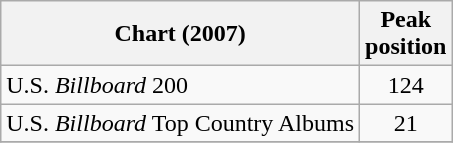<table class="wikitable">
<tr>
<th>Chart (2007)</th>
<th>Peak<br>position</th>
</tr>
<tr>
<td>U.S. <em>Billboard</em> 200</td>
<td align="center">124</td>
</tr>
<tr>
<td>U.S. <em>Billboard</em> Top Country Albums</td>
<td align="center">21</td>
</tr>
<tr>
</tr>
</table>
